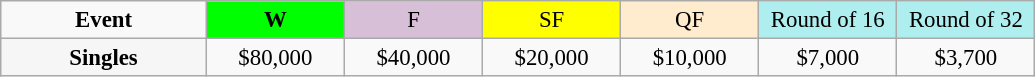<table class=wikitable style=font-size:95%;text-align:center>
<tr>
<td style="width:130px"><strong>Event</strong></td>
<td style="width:85px; background:lime"><strong>W</strong></td>
<td style="width:85px; background:thistle">F</td>
<td style="width:85px; background:#ffff00">SF</td>
<td style="width:85px; background:#ffebcd">QF</td>
<td style="width:85px; background:#afeeee">Round of 16</td>
<td style="width:85px; background:#afeeee">Round of 32</td>
</tr>
<tr>
<th style=background:#f6f6f6>Singles</th>
<td>$80,000</td>
<td>$40,000</td>
<td>$20,000</td>
<td>$10,000</td>
<td>$7,000</td>
<td>$3,700</td>
</tr>
</table>
